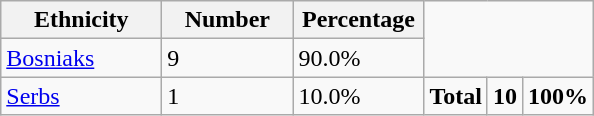<table class="wikitable">
<tr>
<th width="100px">Ethnicity</th>
<th width="80px">Number</th>
<th width="80px">Percentage</th>
</tr>
<tr>
<td><a href='#'>Bosniaks</a></td>
<td>9</td>
<td>90.0%</td>
</tr>
<tr>
<td><a href='#'>Serbs</a></td>
<td>1</td>
<td>10.0%</td>
<td><strong>Total</strong></td>
<td><strong>10</strong></td>
<td><strong>100%</strong></td>
</tr>
</table>
